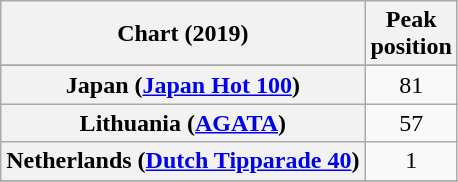<table class="wikitable sortable plainrowheaders" style="text-align:center">
<tr>
<th scope="col">Chart (2019)</th>
<th scope="col">Peak<br>position</th>
</tr>
<tr>
</tr>
<tr>
</tr>
<tr>
</tr>
<tr>
</tr>
<tr>
</tr>
<tr>
</tr>
<tr>
</tr>
<tr>
</tr>
<tr>
</tr>
<tr>
<th scope="row">Japan (<a href='#'>Japan Hot 100</a>)</th>
<td>81</td>
</tr>
<tr>
<th scope="row">Lithuania (<a href='#'>AGATA</a>)</th>
<td>57</td>
</tr>
<tr>
<th scope="row">Netherlands (<a href='#'>Dutch Tipparade 40</a>)</th>
<td>1</td>
</tr>
<tr>
</tr>
<tr>
</tr>
<tr>
</tr>
<tr>
</tr>
<tr>
</tr>
<tr>
</tr>
<tr>
</tr>
<tr>
</tr>
<tr>
</tr>
</table>
